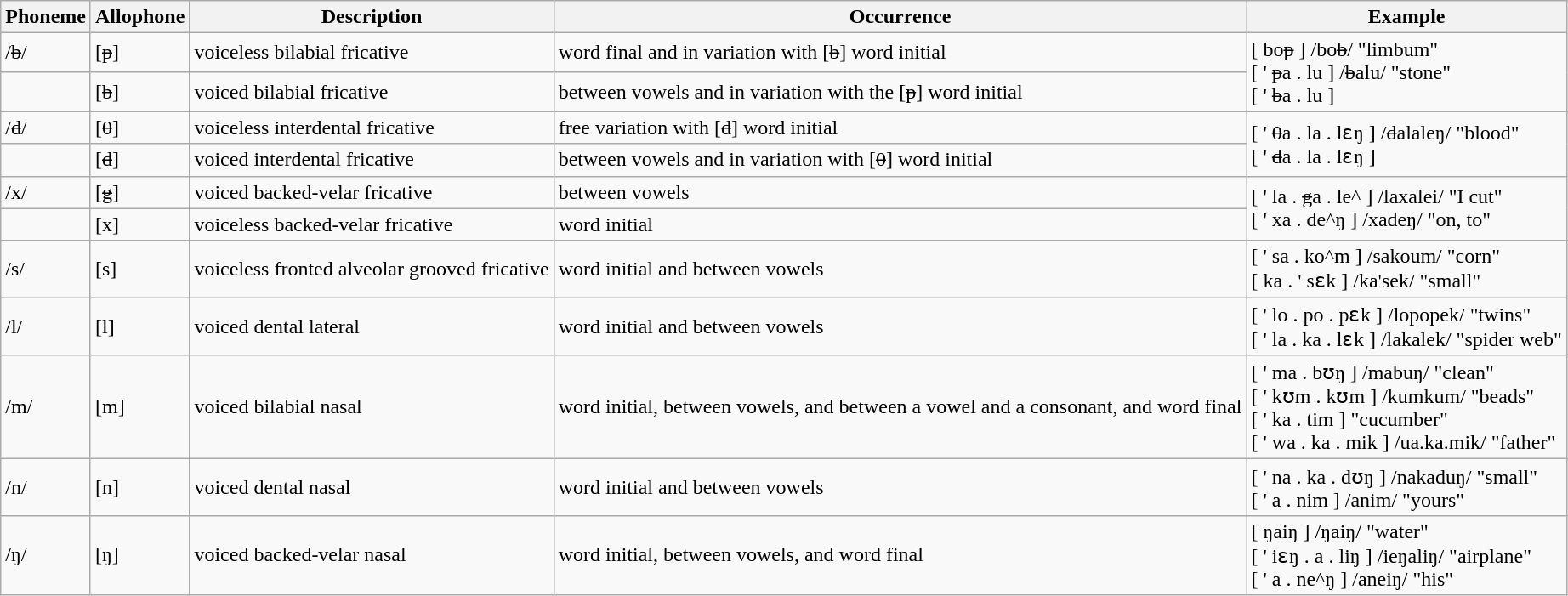<table class="wikitable">
<tr>
<th>Phoneme</th>
<th>Allophone</th>
<th>Description</th>
<th>Occurrence</th>
<th>Example</th>
</tr>
<tr>
<td>/<s>b</s>/</td>
<td>[<s>p</s>]</td>
<td>voiceless bilabial fricative</td>
<td>word final and in variation with [<s>b</s>] word initial</td>
<td rowspan="2">[ bo<s>p</s> ]   /bo<s>b</s>/   "limbum"<br>[ ' <s>p</s>a . lu ]   /<s>b</s>alu/   "stone"<br>[ ' <s>b</s>a . lu ]</td>
</tr>
<tr>
<td></td>
<td>[<s>b</s>]</td>
<td>voiced bilabial fricative</td>
<td>between vowels and in variation with the [<s>p</s>] word initial</td>
</tr>
<tr>
<td>/<s>d</s>/</td>
<td>[<s>0</s>]</td>
<td>voiceless interdental fricative</td>
<td>free variation with [<s>d</s>] word initial</td>
<td rowspan="2">[ ' <s>0</s>a . la . lɛŋ ]   /<s>d</s>alaleŋ/   "blood"<br>[ ' <s>d</s>a . la . lɛŋ ]</td>
</tr>
<tr>
<td></td>
<td>[<s>d</s>]</td>
<td>voiced interdental fricative</td>
<td>between vowels and in variation with [<s>0</s>] word initial</td>
</tr>
<tr>
<td>/x/</td>
<td>[<s>g</s>]</td>
<td>voiced backed-velar fricative</td>
<td>between vowels</td>
<td rowspan="2">[ ' la . <s>g</s>a . le^ ]   /laxalei/   "I cut"<br>[ ' xa . de^ŋ ]   /xadeŋ/   "on, to"</td>
</tr>
<tr>
<td></td>
<td>[x]</td>
<td>voiceless backed-velar fricative</td>
<td>word initial</td>
</tr>
<tr>
<td>/s/</td>
<td>[s]</td>
<td>voiceless fronted alveolar grooved fricative</td>
<td>word initial and between vowels</td>
<td>[ ' sa . ko^m ]   /sakoum/   "corn"<br>[ ka . ' sɛk ]   /ka'sek/   "small"</td>
</tr>
<tr>
<td>/l/</td>
<td>[l]</td>
<td>voiced dental lateral</td>
<td>word initial and between vowels</td>
<td>[ ' lo . po . pɛk ]   /lopopek/   "twins"<br>[ ' la . ka . lɛk ]   /lakalek/   "spider web"</td>
</tr>
<tr>
<td>/m/</td>
<td>[m]</td>
<td>voiced bilabial nasal</td>
<td>word initial, between vowels, and between a vowel and a consonant, and word final</td>
<td>[ ' ma . bʊŋ ]   /mabuŋ/   "clean"<br>[ ' kʊm . kʊm ]   /kumkum/   "beads"<br>[ ' ka . tim ]   "cucumber"<br>[ ' wa . ka . mik ]   /ua.ka.mik/   "father"</td>
</tr>
<tr>
<td>/n/</td>
<td>[n]</td>
<td>voiced dental nasal</td>
<td>word initial and between vowels</td>
<td>[ ' na . ka . dʊŋ ]   /nakaduŋ/   "small"<br>[ ' a . nim ]   /anim/   "yours"</td>
</tr>
<tr>
<td>/ŋ/</td>
<td>[ŋ]</td>
<td>voiced backed-velar nasal</td>
<td>word initial, between vowels, and word final</td>
<td>[ ŋaiŋ ]   /ŋaiŋ/   "water"<br>[ ' iɛŋ . a . liŋ ]   /ieŋaliŋ/   "airplane"<br>[ ' a . ne^ŋ ]   /aneiŋ/   "his"</td>
</tr>
</table>
